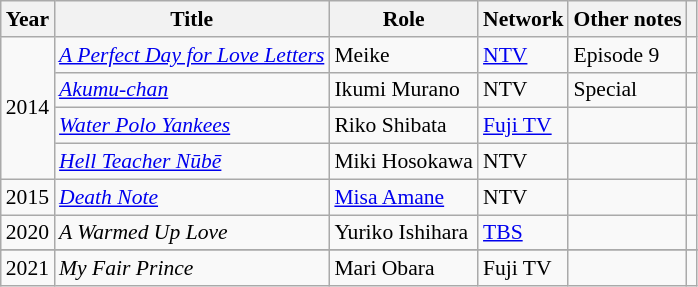<table class="wikitable" style="font-size: 90%;">
<tr>
<th>Year</th>
<th>Title</th>
<th>Role</th>
<th>Network</th>
<th>Other notes</th>
<th></th>
</tr>
<tr>
<td rowspan="4">2014</td>
<td><em><a href='#'>A Perfect Day for Love Letters</a></em></td>
<td>Meike</td>
<td><a href='#'>NTV</a></td>
<td>Episode 9</td>
<td></td>
</tr>
<tr>
<td><em><a href='#'>Akumu-chan</a></em></td>
<td>Ikumi Murano</td>
<td>NTV</td>
<td>Special</td>
<td></td>
</tr>
<tr>
<td><em><a href='#'>Water Polo Yankees</a></em></td>
<td>Riko Shibata</td>
<td><a href='#'>Fuji TV</a></td>
<td></td>
<td></td>
</tr>
<tr>
<td><em><a href='#'>Hell Teacher Nūbē</a></em></td>
<td>Miki Hosokawa</td>
<td>NTV</td>
<td></td>
<td></td>
</tr>
<tr>
<td>2015</td>
<td><em><a href='#'>Death Note</a></em></td>
<td><a href='#'>Misa Amane</a></td>
<td>NTV</td>
<td></td>
<td></td>
</tr>
<tr>
<td>2020</td>
<td><em>A Warmed Up Love</em></td>
<td>Yuriko Ishihara</td>
<td><a href='#'>TBS</a></td>
<td></td>
<td></td>
</tr>
<tr>
</tr>
<tr>
<td>2021</td>
<td><em>My Fair Prince</em></td>
<td>Mari Obara</td>
<td>Fuji TV</td>
<td></td>
<td></td>
</tr>
</table>
